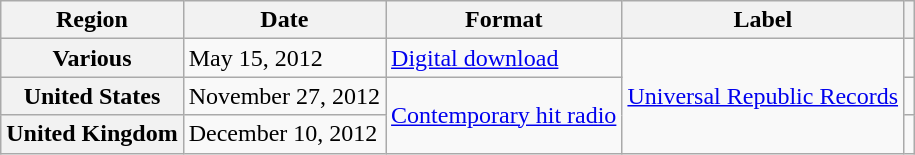<table class="wikitable plainrowheaders">
<tr>
<th scope="col">Region</th>
<th scope="col">Date</th>
<th scope="col">Format</th>
<th scope="col">Label</th>
<th scope="col"></th>
</tr>
<tr>
<th scope="row">Various</th>
<td>May 15, 2012</td>
<td><a href='#'>Digital download</a></td>
<td rowspan="3"><a href='#'>Universal Republic Records</a></td>
<td align="center"></td>
</tr>
<tr>
<th scope="row">United States</th>
<td>November 27, 2012</td>
<td rowspan="2"><a href='#'>Contemporary hit radio</a></td>
<td align="center"></td>
</tr>
<tr>
<th scope="row">United Kingdom</th>
<td>December 10, 2012</td>
<td align="center"></td>
</tr>
</table>
